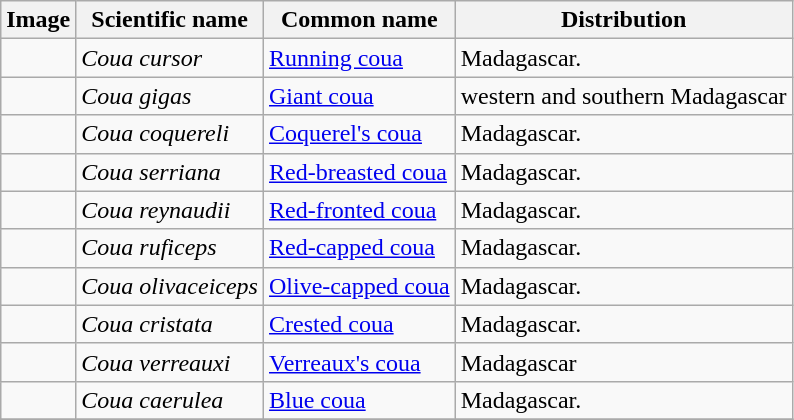<table class="wikitable">
<tr>
<th>Image</th>
<th>Scientific name</th>
<th>Common name</th>
<th>Distribution</th>
</tr>
<tr>
<td></td>
<td><em>Coua cursor</em></td>
<td><a href='#'>Running coua</a></td>
<td>Madagascar.</td>
</tr>
<tr>
<td></td>
<td><em>Coua gigas</em></td>
<td><a href='#'>Giant coua</a></td>
<td>western and southern Madagascar</td>
</tr>
<tr>
<td></td>
<td><em>Coua coquereli</em></td>
<td><a href='#'>Coquerel's coua</a></td>
<td>Madagascar.</td>
</tr>
<tr>
<td></td>
<td><em>Coua serriana</em></td>
<td><a href='#'>Red-breasted coua</a></td>
<td>Madagascar.</td>
</tr>
<tr>
<td></td>
<td><em>Coua reynaudii</em></td>
<td><a href='#'>Red-fronted coua</a></td>
<td>Madagascar.</td>
</tr>
<tr>
<td></td>
<td><em>Coua ruficeps</em></td>
<td><a href='#'>Red-capped coua</a></td>
<td>Madagascar.</td>
</tr>
<tr>
<td></td>
<td><em>Coua olivaceiceps</em></td>
<td><a href='#'>Olive-capped coua</a></td>
<td>Madagascar.</td>
</tr>
<tr>
<td></td>
<td><em>Coua cristata</em></td>
<td><a href='#'>Crested coua</a></td>
<td>Madagascar.</td>
</tr>
<tr>
<td></td>
<td><em>Coua verreauxi</em></td>
<td><a href='#'>Verreaux's coua</a></td>
<td>Madagascar</td>
</tr>
<tr>
<td></td>
<td><em>Coua caerulea</em></td>
<td><a href='#'>Blue coua</a></td>
<td>Madagascar.</td>
</tr>
<tr>
</tr>
</table>
